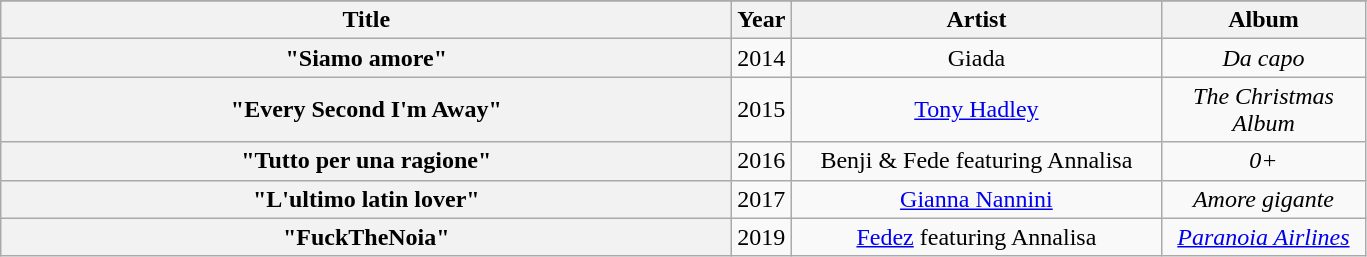<table class="wikitable plainrowheaders" style="text-align:center;">
<tr>
</tr>
<tr>
<th style="width:30em;">Title</th>
<th style="width:1em;">Year</th>
<th style="width:15em;">Artist</th>
<th style="width:8em;">Album</th>
</tr>
<tr>
<th scope="row">"Siamo amore"<br></th>
<td>2014</td>
<td>Giada</td>
<td><em>Da capo</em></td>
</tr>
<tr>
<th scope="row">"Every Second I'm Away"<br></th>
<td>2015</td>
<td><a href='#'>Tony Hadley</a></td>
<td><em>The Christmas Album</em></td>
</tr>
<tr>
<th scope="row">"Tutto per una ragione"<br></th>
<td>2016</td>
<td>Benji & Fede featuring Annalisa</td>
<td><em>0+</em></td>
</tr>
<tr>
<th scope="row">"L'ultimo latin lover"<br></th>
<td>2017</td>
<td><a href='#'>Gianna Nannini</a></td>
<td><em>Amore gigante</em></td>
</tr>
<tr>
<th scope="row">"FuckTheNoia"<br></th>
<td>2019</td>
<td><a href='#'>Fedez</a> featuring Annalisa</td>
<td><em><a href='#'>Paranoia Airlines</a></em></td>
</tr>
</table>
